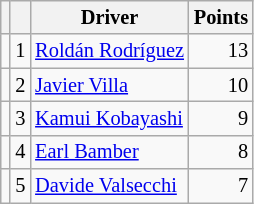<table class="wikitable" style="font-size: 85%;">
<tr>
<th></th>
<th></th>
<th>Driver</th>
<th>Points</th>
</tr>
<tr>
<td align="left"></td>
<td align="center">1</td>
<td> <a href='#'>Roldán Rodríguez</a></td>
<td align="right">13</td>
</tr>
<tr>
<td align="left"></td>
<td align="center">2</td>
<td> <a href='#'>Javier Villa</a></td>
<td align="right">10</td>
</tr>
<tr>
<td align="left"></td>
<td align="center">3</td>
<td> <a href='#'>Kamui Kobayashi</a></td>
<td align="right">9</td>
</tr>
<tr>
<td align="left"></td>
<td align="center">4</td>
<td> <a href='#'>Earl Bamber</a></td>
<td align="right">8</td>
</tr>
<tr>
<td align="left"></td>
<td align="center">5</td>
<td> <a href='#'>Davide Valsecchi</a></td>
<td align="right">7</td>
</tr>
</table>
